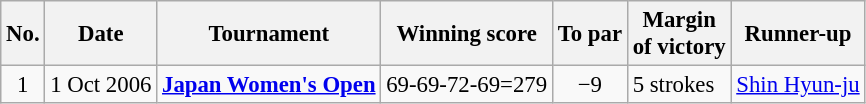<table class="wikitable" style="font-size:95%;">
<tr>
<th>No.</th>
<th>Date</th>
<th>Tournament</th>
<th>Winning score</th>
<th>To par</th>
<th>Margin<br>of victory</th>
<th>Runner-up</th>
</tr>
<tr>
<td align=center>1</td>
<td align=right>1 Oct 2006</td>
<td><strong><a href='#'>Japan Women's Open</a></strong></td>
<td align=right>69-69-72-69=279</td>
<td align=center>−9</td>
<td>5 strokes</td>
<td> <a href='#'>Shin Hyun-ju</a></td>
</tr>
</table>
